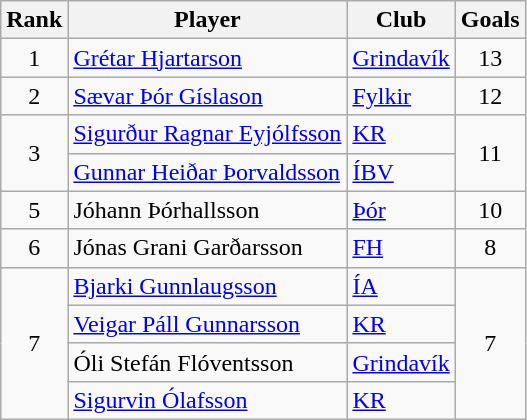<table class="wikitable" style="text-align:center;">
<tr>
<th>Rank</th>
<th>Player</th>
<th>Club</th>
<th>Goals</th>
</tr>
<tr>
<td>1</td>
<td align="left"> <a href='#'>Grétar Hjartarson</a></td>
<td align="left"><a href='#'>Grindavík</a></td>
<td>13</td>
</tr>
<tr>
<td>2</td>
<td align="left"> <a href='#'>Sævar Þór Gíslason</a></td>
<td align="left"><a href='#'>Fylkir</a></td>
<td>12</td>
</tr>
<tr>
<td rowspan=2>3</td>
<td align="left"> <a href='#'>Sigurður Ragnar Eyjólfsson</a></td>
<td align="left"><a href='#'>KR</a></td>
<td rowspan=2>11</td>
</tr>
<tr>
<td align="left"> <a href='#'>Gunnar Heiðar Þorvaldsson</a></td>
<td align="left"><a href='#'>ÍBV</a></td>
</tr>
<tr>
<td>5</td>
<td align="left"> Jóhann Þórhallsson</td>
<td align="left"><a href='#'>Þór</a></td>
<td>10</td>
</tr>
<tr>
<td>6</td>
<td align="left"> Jónas Grani Garðarsson</td>
<td align="left"><a href='#'>FH</a></td>
<td>8</td>
</tr>
<tr>
<td rowspan=4>7</td>
<td align="left"> <a href='#'>Bjarki Gunnlaugsson</a></td>
<td align="left"><a href='#'>ÍA</a></td>
<td rowspan=4>7</td>
</tr>
<tr>
<td align="left"> <a href='#'>Veigar Páll Gunnarsson</a></td>
<td align="left"><a href='#'>KR</a></td>
</tr>
<tr>
<td align="left"> Óli Stefán Flóventsson</td>
<td align="left"><a href='#'>Grindavík</a></td>
</tr>
<tr>
<td align="left"> <a href='#'>Sigurvin Ólafsson</a></td>
<td align="left"><a href='#'>KR</a></td>
</tr>
</table>
